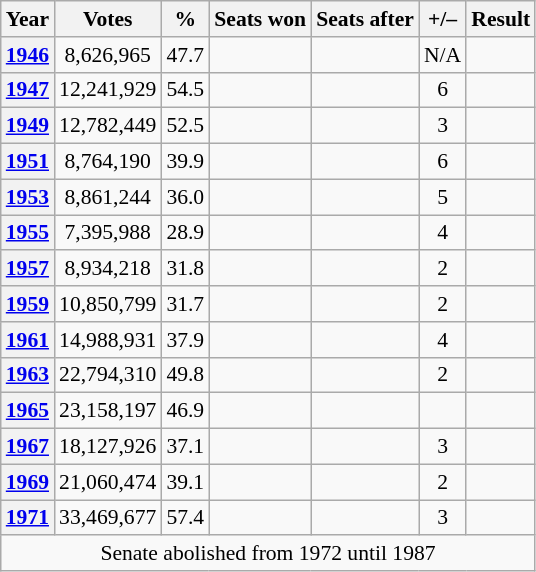<table class="wikitable sortable" style="text-align:center; font-size:90%">
<tr>
<th>Year</th>
<th>Votes</th>
<th>%</th>
<th>Seats won</th>
<th>Seats after</th>
<th>+/–</th>
<th>Result</th>
</tr>
<tr>
<th><a href='#'>1946</a></th>
<td>8,626,965</td>
<td>47.7</td>
<td></td>
<td></td>
<td>N/A</td>
<td></td>
</tr>
<tr>
<th><a href='#'>1947</a></th>
<td>12,241,929</td>
<td>54.5</td>
<td></td>
<td></td>
<td> 6</td>
<td></td>
</tr>
<tr>
<th><a href='#'>1949</a></th>
<td>12,782,449</td>
<td>52.5</td>
<td></td>
<td></td>
<td> 3</td>
<td></td>
</tr>
<tr>
<th><a href='#'>1951</a></th>
<td>8,764,190</td>
<td>39.9</td>
<td></td>
<td></td>
<td> 6</td>
<td></td>
</tr>
<tr>
<th><a href='#'>1953</a></th>
<td>8,861,244</td>
<td>36.0</td>
<td></td>
<td></td>
<td> 5</td>
<td></td>
</tr>
<tr>
<th><a href='#'>1955</a></th>
<td>7,395,988</td>
<td>28.9</td>
<td></td>
<td></td>
<td> 4</td>
<td></td>
</tr>
<tr>
<th><a href='#'>1957</a></th>
<td>8,934,218</td>
<td>31.8</td>
<td></td>
<td></td>
<td> 2</td>
<td></td>
</tr>
<tr>
<th><a href='#'>1959</a></th>
<td>10,850,799</td>
<td>31.7</td>
<td></td>
<td></td>
<td> 2</td>
<td></td>
</tr>
<tr>
<th><a href='#'>1961</a></th>
<td>14,988,931</td>
<td>37.9</td>
<td></td>
<td></td>
<td> 4</td>
<td></td>
</tr>
<tr>
<th><a href='#'>1963</a></th>
<td>22,794,310</td>
<td>49.8</td>
<td></td>
<td></td>
<td> 2</td>
<td></td>
</tr>
<tr>
<th><a href='#'>1965</a></th>
<td>23,158,197</td>
<td>46.9</td>
<td></td>
<td></td>
<td></td>
<td></td>
</tr>
<tr>
<th><a href='#'>1967</a></th>
<td>18,127,926</td>
<td>37.1</td>
<td></td>
<td></td>
<td> 3</td>
<td></td>
</tr>
<tr>
<th><a href='#'>1969</a></th>
<td>21,060,474</td>
<td>39.1</td>
<td></td>
<td></td>
<td> 2</td>
<td></td>
</tr>
<tr>
<th><a href='#'>1971</a></th>
<td>33,469,677</td>
<td>57.4</td>
<td></td>
<td></td>
<td> 3</td>
<td></td>
</tr>
<tr>
<td colspan="7">Senate abolished from 1972 until 1987</td>
</tr>
</table>
